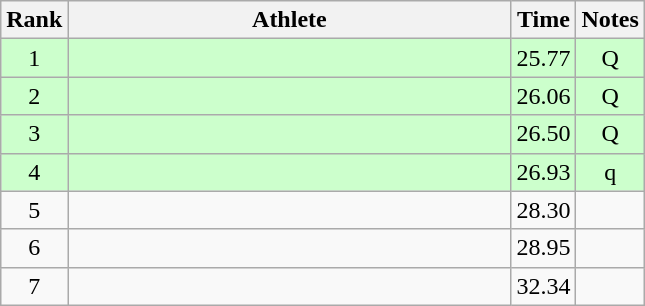<table class="wikitable" style="text-align:center">
<tr>
<th>Rank</th>
<th Style="width:18em">Athlete</th>
<th>Time</th>
<th>Notes</th>
</tr>
<tr style="background:#cfc">
<td>1</td>
<td style="text-align:left"></td>
<td>25.77</td>
<td>Q</td>
</tr>
<tr style="background:#cfc">
<td>2</td>
<td style="text-align:left"></td>
<td>26.06</td>
<td>Q</td>
</tr>
<tr style="background:#cfc">
<td>3</td>
<td style="text-align:left"></td>
<td>26.50</td>
<td>Q</td>
</tr>
<tr style="background:#cfc">
<td>4</td>
<td style="text-align:left"></td>
<td>26.93</td>
<td>q</td>
</tr>
<tr>
<td>5</td>
<td style="text-align:left"></td>
<td>28.30</td>
<td></td>
</tr>
<tr>
<td>6</td>
<td style="text-align:left"></td>
<td>28.95</td>
<td></td>
</tr>
<tr>
<td>7</td>
<td style="text-align:left"></td>
<td>32.34</td>
<td></td>
</tr>
</table>
